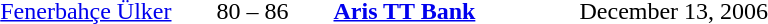<table style="text-align:center">
<tr>
<th width=160></th>
<th width=100></th>
<th width=160></th>
<th width=200></th>
</tr>
<tr>
<td align=right><a href='#'>Fenerbahçe Ülker</a> </td>
<td>80 – 86</td>
<td align=left> <strong><a href='#'>Aris TT Bank</a></strong></td>
<td align=left>December 13, 2006</td>
</tr>
</table>
